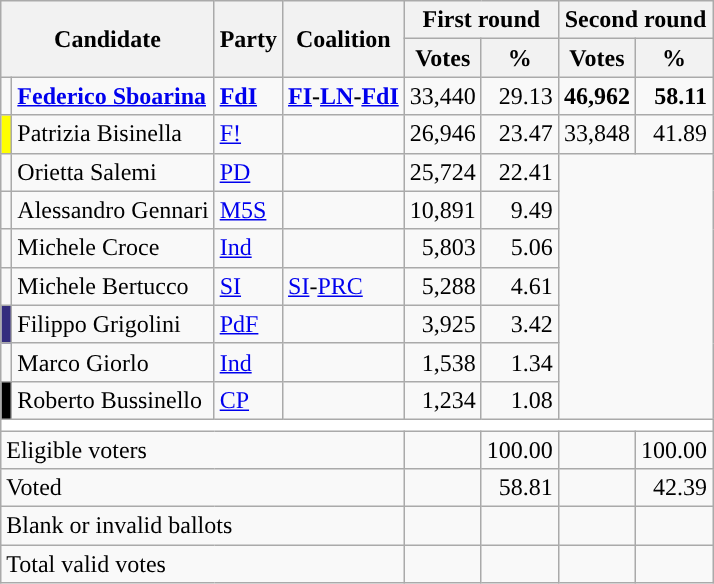<table class="wikitable centre">
<tr>
<th scope="col" rowspan=2 colspan=2>Candidate</th>
<th scope="col" rowspan=2 colspan=1>Party</th>
<th scope="col" rowspan=2 colspan=1>Coalition</th>
<th scope="col" colspan=2>First round</th>
<th scope="col" colspan=2>Second round</th>
</tr>
<tr>
<th scope="col">Votes</th>
<th scope="col">%</th>
<th scope="col">Votes</th>
<th scope="col">%</th>
</tr>
<tr>
<td></td>
<td><strong><a href='#'>Federico Sboarina</a></strong></td>
<td><strong><a href='#'>FdI</a></strong></td>
<td><strong><a href='#'>FI</a>-<a href='#'>LN</a>-<a href='#'>FdI</a></strong></td>
<td style="text-align: right">33,440</td>
<td style="text-align: right">29.13</td>
<td style="text-align: right"><strong>46,962</strong></td>
<td style="text-align: right"><strong>58.11</strong></td>
</tr>
<tr>
<td bgcolor="yellow"></td>
<td>Patrizia Bisinella</td>
<td><a href='#'>F!</a></td>
<td></td>
<td style="text-align: right">26,946</td>
<td style="text-align: right">23.47</td>
<td style="text-align: right">33,848</td>
<td style="text-align: right">41.89</td>
</tr>
<tr>
<td></td>
<td>Orietta Salemi</td>
<td><a href='#'>PD</a></td>
<td></td>
<td style="text-align: right">25,724</td>
<td style="text-align: right">22.41</td>
</tr>
<tr>
<td></td>
<td>Alessandro Gennari</td>
<td><a href='#'>M5S</a></td>
<td></td>
<td style="text-align: right">10,891</td>
<td style="text-align: right">9.49</td>
</tr>
<tr>
<td bgcolor=""></td>
<td>Michele Croce</td>
<td><a href='#'>Ind</a></td>
<td></td>
<td style="text-align: right">5,803</td>
<td style="text-align: right">5.06</td>
</tr>
<tr>
<td></td>
<td>Michele Bertucco</td>
<td><a href='#'>SI</a></td>
<td><a href='#'>SI</a>-<a href='#'>PRC</a></td>
<td style="text-align: right">5,288</td>
<td style="text-align: right">4.61</td>
</tr>
<tr>
<td bgcolor="#342D7E"></td>
<td>Filippo Grigolini</td>
<td><a href='#'>PdF</a></td>
<td></td>
<td style="text-align: right">3,925</td>
<td style="text-align: right">3.42</td>
</tr>
<tr>
<td bgcolor=""></td>
<td>Marco Giorlo</td>
<td><a href='#'>Ind</a></td>
<td></td>
<td style="text-align: right">1,538</td>
<td style="text-align: right">1.34</td>
</tr>
<tr>
<td bgcolor="black"></td>
<td>Roberto Bussinello</td>
<td><a href='#'>CP</a></td>
<td></td>
<td style="text-align: right">1,234</td>
<td style="text-align: right">1.08</td>
</tr>
<tr bgcolor=white>
<td colspan=8></td>
</tr>
<tr>
<td colspan=4>Eligible voters</td>
<td style="text-align: right"></td>
<td style="text-align: right">100.00</td>
<td style="text-align: right"></td>
<td style="text-align: right">100.00</td>
</tr>
<tr>
<td colspan=4>Voted</td>
<td style="text-align: right"></td>
<td style="text-align: right">58.81</td>
<td style="text-align: right"></td>
<td style="text-align: right">42.39</td>
</tr>
<tr>
<td colspan=4>Blank or invalid ballots</td>
<td style="text-align: right"></td>
<td style="text-align: right"></td>
<td style="text-align: right"></td>
<td style="text-align: right"></td>
</tr>
<tr>
<td colspan=4>Total valid votes</td>
<td style="text-align: right"></td>
<td style="text-align: right"></td>
<td style="text-align: right"></td>
<td style="text-align: right"></td>
</tr>
</table>
